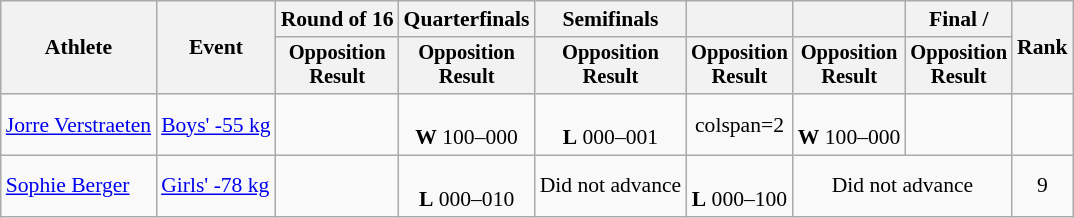<table class="wikitable" style="font-size:90%">
<tr>
<th rowspan="2">Athlete</th>
<th rowspan="2">Event</th>
<th>Round of 16</th>
<th>Quarterfinals</th>
<th>Semifinals</th>
<th></th>
<th></th>
<th>Final / </th>
<th rowspan=2>Rank</th>
</tr>
<tr style="font-size:95%">
<th>Opposition<br>Result</th>
<th>Opposition<br>Result</th>
<th>Opposition<br>Result</th>
<th>Opposition<br>Result</th>
<th>Opposition<br>Result</th>
<th>Opposition<br>Result</th>
</tr>
<tr align=center>
<td align=left><a href='#'>Jorre Verstraeten</a></td>
<td align=left><a href='#'>Boys' -55 kg</a></td>
<td></td>
<td><br><strong>W</strong> 100–000</td>
<td><br><strong>L</strong> 000–001</td>
<td>colspan=2 </td>
<td><br><strong>W</strong> 100–000</td>
<td></td>
</tr>
<tr align=center>
<td align=left><a href='#'>Sophie Berger</a></td>
<td align=left><a href='#'>Girls' -78 kg</a></td>
<td></td>
<td><br><strong>L</strong> 000–010</td>
<td>Did not advance</td>
<td><br><strong>L</strong> 000–100</td>
<td colspan=2>Did not advance</td>
<td>9</td>
</tr>
</table>
